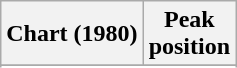<table class="wikitable sortable plainrowheaders" style="text-align:center">
<tr>
<th scope="col">Chart (1980)</th>
<th scope="col">Peak<br> position</th>
</tr>
<tr>
</tr>
<tr>
</tr>
</table>
